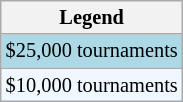<table class=wikitable style="font-size:85%">
<tr>
<th>Legend</th>
</tr>
<tr style="background:lightblue;">
<td>$25,000 tournaments</td>
</tr>
<tr style="background:#f0f8ff;">
<td>$10,000 tournaments</td>
</tr>
</table>
